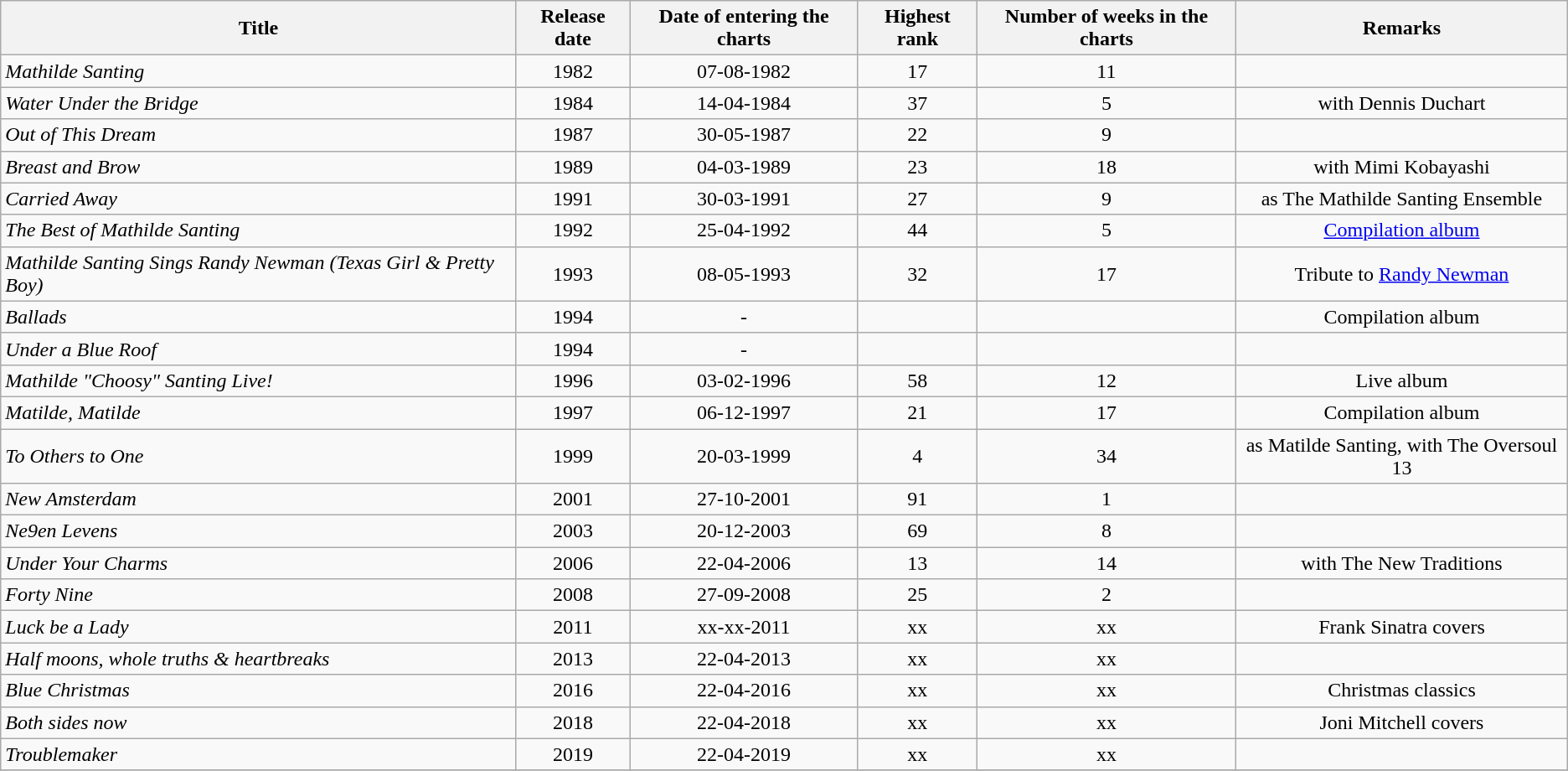<table class="wikitable" style="text-align:center;">
<tr>
<th>Title</th>
<th>Release date</th>
<th>Date of entering the charts</th>
<th>Highest rank</th>
<th>Number of weeks in the charts</th>
<th>Remarks</th>
</tr>
<tr align=center>
<td align=left><em>Mathilde Santing</em></td>
<td>1982</td>
<td>07-08-1982</td>
<td>17</td>
<td>11</td>
<td></td>
</tr>
<tr align=center>
<td align=left><em>Water Under the Bridge</em></td>
<td>1984</td>
<td>14-04-1984</td>
<td>37</td>
<td>5</td>
<td>with Dennis Duchart</td>
</tr>
<tr align=center>
<td align=left><em>Out of This Dream</em></td>
<td>1987</td>
<td>30-05-1987</td>
<td>22</td>
<td>9</td>
<td></td>
</tr>
<tr align=center>
<td align=left><em>Breast and Brow</em></td>
<td>1989</td>
<td>04-03-1989</td>
<td>23</td>
<td>18</td>
<td>with Mimi Kobayashi</td>
</tr>
<tr align=center>
<td align=left><em>Carried Away</em></td>
<td>1991</td>
<td>30-03-1991</td>
<td>27</td>
<td>9</td>
<td>as The Mathilde Santing Ensemble</td>
</tr>
<tr align=center>
<td align=left><em>The Best of Mathilde Santing</em></td>
<td>1992</td>
<td>25-04-1992</td>
<td>44</td>
<td>5</td>
<td><a href='#'>Compilation album</a></td>
</tr>
<tr align=center>
<td align=left><em>Mathilde Santing Sings Randy Newman (Texas Girl & Pretty Boy)</em></td>
<td>1993</td>
<td>08-05-1993</td>
<td>32</td>
<td>17</td>
<td>Tribute to <a href='#'>Randy Newman</a></td>
</tr>
<tr align=center>
<td align=left><em>Ballads</em></td>
<td>1994</td>
<td>-</td>
<td></td>
<td></td>
<td>Compilation album</td>
</tr>
<tr align=center>
<td align=left><em>Under a Blue Roof</em></td>
<td>1994</td>
<td>-</td>
<td></td>
<td></td>
<td></td>
</tr>
<tr align=center>
<td align=left><em>Mathilde "Choosy" Santing Live!</em></td>
<td>1996</td>
<td>03-02-1996</td>
<td>58</td>
<td>12</td>
<td>Live album</td>
</tr>
<tr align=center>
<td align=left><em>Matilde, Matilde</em></td>
<td>1997</td>
<td>06-12-1997</td>
<td>21</td>
<td>17</td>
<td>Compilation album</td>
</tr>
<tr align=center>
<td align=left><em>To Others to One</em></td>
<td>1999</td>
<td>20-03-1999</td>
<td>4</td>
<td>34</td>
<td>as Matilde Santing, with The Oversoul 13</td>
</tr>
<tr align=center>
<td align=left><em>New Amsterdam</em></td>
<td>2001</td>
<td>27-10-2001</td>
<td>91</td>
<td>1</td>
<td></td>
</tr>
<tr align=center>
<td align=left><em>Ne9en Levens</em></td>
<td>2003</td>
<td>20-12-2003</td>
<td>69</td>
<td>8</td>
<td></td>
</tr>
<tr align=center>
<td align=left><em>Under Your Charms</em></td>
<td>2006</td>
<td>22-04-2006</td>
<td>13</td>
<td>14</td>
<td>with The New Traditions</td>
</tr>
<tr align=center>
<td align=left><em>Forty Nine</em></td>
<td>2008</td>
<td>27-09-2008</td>
<td>25</td>
<td>2</td>
<td></td>
</tr>
<tr align=center>
<td align=left><em>Luck be a Lady</em></td>
<td>2011</td>
<td>xx-xx-2011</td>
<td>xx</td>
<td>xx</td>
<td>Frank Sinatra covers</td>
</tr>
<tr align=center>
<td align=left><em>Half moons, whole truths & heartbreaks </em></td>
<td>2013</td>
<td>22-04-2013</td>
<td>xx</td>
<td>xx</td>
<td></td>
</tr>
<tr align=center>
<td align=left><em>Blue Christmas</em></td>
<td>2016</td>
<td>22-04-2016</td>
<td>xx</td>
<td>xx</td>
<td>Christmas classics</td>
</tr>
<tr align=center>
<td align=left><em>Both sides now</em></td>
<td>2018</td>
<td>22-04-2018</td>
<td>xx</td>
<td>xx</td>
<td>Joni Mitchell covers</td>
</tr>
<tr align=center>
<td align=left><em>Troublemaker</em></td>
<td>2019</td>
<td>22-04-2019</td>
<td>xx</td>
<td>xx</td>
<td></td>
</tr>
<tr align=center>
</tr>
</table>
